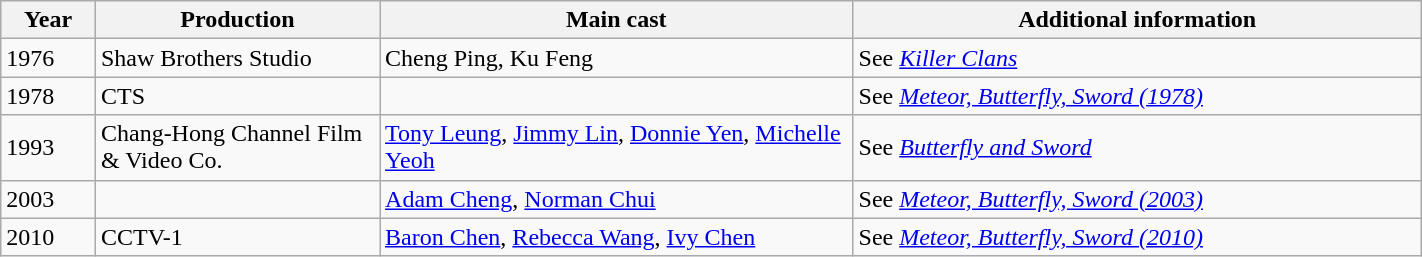<table class="wikitable" width=75%>
<tr>
<th width=5%>Year</th>
<th width=15%>Production</th>
<th width=25%>Main cast</th>
<th width=30%>Additional information</th>
</tr>
<tr>
<td>1976</td>
<td>Shaw Brothers Studio</td>
<td>Cheng Ping, Ku Feng</td>
<td>See <em><a href='#'>Killer Clans</a></em></td>
</tr>
<tr>
<td>1978</td>
<td>CTS</td>
<td></td>
<td>See <em><a href='#'>Meteor, Butterfly, Sword (1978)</a></em></td>
</tr>
<tr>
<td>1993</td>
<td>Chang-Hong Channel Film & Video Co.</td>
<td><a href='#'>Tony Leung</a>, <a href='#'>Jimmy Lin</a>, <a href='#'>Donnie Yen</a>, <a href='#'>Michelle Yeoh</a></td>
<td>See <em><a href='#'>Butterfly and Sword</a></em></td>
</tr>
<tr>
<td>2003</td>
<td></td>
<td><a href='#'>Adam Cheng</a>, <a href='#'>Norman Chui</a></td>
<td>See <em><a href='#'>Meteor, Butterfly, Sword (2003)</a></em></td>
</tr>
<tr>
<td>2010</td>
<td>CCTV-1</td>
<td><a href='#'>Baron Chen</a>, <a href='#'>Rebecca Wang</a>, <a href='#'>Ivy Chen</a></td>
<td>See <em><a href='#'>Meteor, Butterfly, Sword (2010)</a></em></td>
</tr>
</table>
